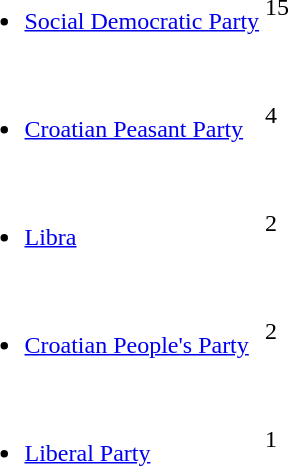<table>
<tr>
<td><br><ul><li><a href='#'>Social Democratic Party</a></li></ul></td>
<td><div>15</div></td>
</tr>
<tr>
<td><br><ul><li><a href='#'>Croatian Peasant Party</a></li></ul></td>
<td><div>4</div></td>
</tr>
<tr>
<td><br><ul><li><a href='#'>Libra</a></li></ul></td>
<td><div>2</div></td>
</tr>
<tr>
<td><br><ul><li><a href='#'>Croatian People's Party</a></li></ul></td>
<td><div>2</div></td>
</tr>
<tr>
<td><br><ul><li><a href='#'>Liberal Party</a></li></ul></td>
<td><div>1</div></td>
</tr>
</table>
